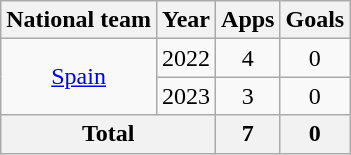<table class="wikitable" style="text-align:center">
<tr>
<th>National team</th>
<th>Year</th>
<th>Apps</th>
<th>Goals</th>
</tr>
<tr>
<td rowspan="2"><a href='#'>Spain</a></td>
<td>2022</td>
<td>4</td>
<td>0</td>
</tr>
<tr>
<td>2023</td>
<td>3</td>
<td>0</td>
</tr>
<tr>
<th colspan="2">Total</th>
<th>7</th>
<th>0</th>
</tr>
</table>
